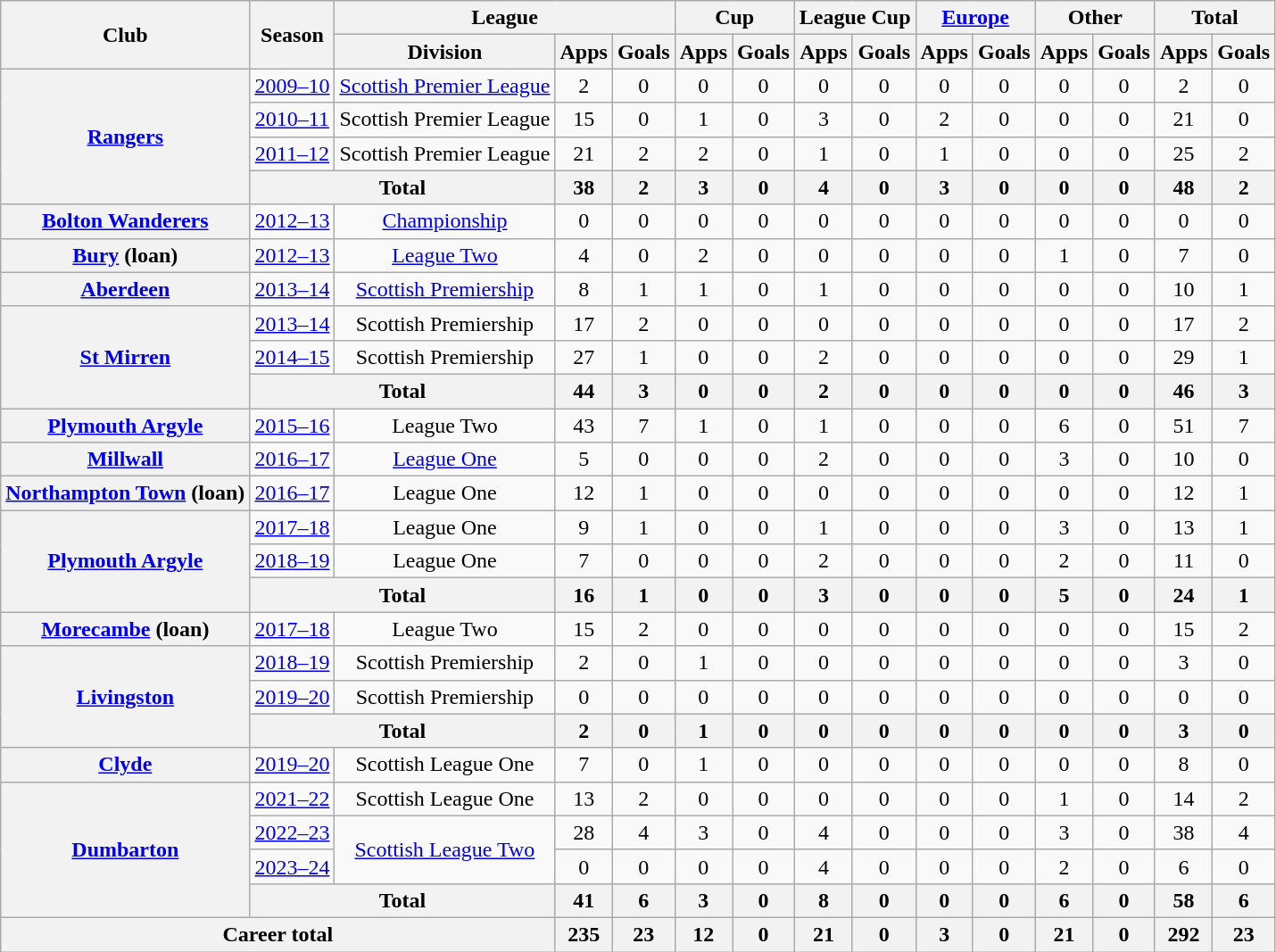<table class="wikitable" style="text-align:center">
<tr>
<th rowspan=2>Club</th>
<th rowspan=2>Season</th>
<th colspan=3>League</th>
<th colspan=2>Cup</th>
<th colspan=2>League Cup</th>
<th colspan=2><a href='#'>Europe</a></th>
<th colspan=2>Other</th>
<th colspan=2>Total</th>
</tr>
<tr>
<th>Division</th>
<th>Apps</th>
<th>Goals</th>
<th>Apps</th>
<th>Goals</th>
<th>Apps</th>
<th>Goals</th>
<th>Apps</th>
<th>Goals</th>
<th>Apps</th>
<th>Goals</th>
<th>Apps</th>
<th>Goals</th>
</tr>
<tr>
<th rowspan=4><a href='#'>Rangers</a></th>
<td><a href='#'>2009–10</a></td>
<td><a href='#'>Scottish Premier League</a></td>
<td>2</td>
<td>0</td>
<td>0</td>
<td>0</td>
<td>0</td>
<td>0</td>
<td>0</td>
<td>0</td>
<td>0</td>
<td>0</td>
<td>2</td>
<td>0</td>
</tr>
<tr>
<td><a href='#'>2010–11</a></td>
<td>Scottish Premier League</td>
<td>15</td>
<td>0</td>
<td>1</td>
<td>0</td>
<td>3</td>
<td>0</td>
<td>2</td>
<td>0</td>
<td>0</td>
<td>0</td>
<td>21</td>
<td>0</td>
</tr>
<tr>
<td><a href='#'>2011–12</a></td>
<td>Scottish Premier League</td>
<td>21</td>
<td>2</td>
<td>2</td>
<td>0</td>
<td>1</td>
<td>0</td>
<td>1</td>
<td>0</td>
<td>0</td>
<td>0</td>
<td>25</td>
<td>2</td>
</tr>
<tr>
<th colspan=2>Total</th>
<th>38</th>
<th>2</th>
<th>3</th>
<th>0</th>
<th>4</th>
<th>0</th>
<th>3</th>
<th>0</th>
<th>0</th>
<th>0</th>
<th>48</th>
<th>2</th>
</tr>
<tr>
<th><a href='#'>Bolton Wanderers</a></th>
<td><a href='#'>2012–13</a></td>
<td><a href='#'>Championship</a></td>
<td>0</td>
<td>0</td>
<td>0</td>
<td>0</td>
<td>0</td>
<td>0</td>
<td>0</td>
<td>0</td>
<td>0</td>
<td>0</td>
<td>0</td>
<td>0</td>
</tr>
<tr>
<th><a href='#'>Bury</a> (loan)</th>
<td><a href='#'>2012–13</a></td>
<td><a href='#'>League Two</a></td>
<td>4</td>
<td>0</td>
<td>2</td>
<td>0</td>
<td>0</td>
<td>0</td>
<td>0</td>
<td>0</td>
<td>1</td>
<td>0</td>
<td>7</td>
<td>0</td>
</tr>
<tr>
<th><a href='#'>Aberdeen</a></th>
<td><a href='#'>2013–14</a></td>
<td><a href='#'>Scottish Premiership</a></td>
<td>8</td>
<td>1</td>
<td>1</td>
<td>0</td>
<td>1</td>
<td>0</td>
<td>0</td>
<td>0</td>
<td>0</td>
<td>0</td>
<td>10</td>
<td>1</td>
</tr>
<tr>
<th rowspan=3><a href='#'>St Mirren</a></th>
<td><a href='#'>2013–14</a></td>
<td>Scottish Premiership</td>
<td>17</td>
<td>2</td>
<td>0</td>
<td>0</td>
<td>0</td>
<td>0</td>
<td>0</td>
<td>0</td>
<td>0</td>
<td>0</td>
<td>17</td>
<td>2</td>
</tr>
<tr>
<td><a href='#'>2014–15</a></td>
<td>Scottish Premiership</td>
<td>27</td>
<td>1</td>
<td>0</td>
<td>0</td>
<td>2</td>
<td>0</td>
<td>0</td>
<td>0</td>
<td>0</td>
<td>0</td>
<td>29</td>
<td>1</td>
</tr>
<tr>
<th colspan=2>Total</th>
<th>44</th>
<th>3</th>
<th>0</th>
<th>0</th>
<th>2</th>
<th>0</th>
<th>0</th>
<th>0</th>
<th>0</th>
<th>0</th>
<th>46</th>
<th>3</th>
</tr>
<tr>
<th><a href='#'>Plymouth Argyle</a></th>
<td><a href='#'>2015–16</a></td>
<td>League Two</td>
<td>43</td>
<td>7</td>
<td>1</td>
<td>0</td>
<td>1</td>
<td>0</td>
<td>0</td>
<td>0</td>
<td>6</td>
<td>0</td>
<td>51</td>
<td>7</td>
</tr>
<tr>
<th><a href='#'>Millwall</a></th>
<td><a href='#'>2016–17</a></td>
<td><a href='#'>League One</a></td>
<td>5</td>
<td>0</td>
<td>0</td>
<td>0</td>
<td>2</td>
<td>0</td>
<td>0</td>
<td>0</td>
<td>3</td>
<td>0</td>
<td>10</td>
<td>0</td>
</tr>
<tr>
<th><a href='#'>Northampton Town</a> (loan)</th>
<td><a href='#'>2016–17</a></td>
<td>League One</td>
<td>12</td>
<td>1</td>
<td>0</td>
<td>0</td>
<td>0</td>
<td>0</td>
<td>0</td>
<td>0</td>
<td>0</td>
<td>0</td>
<td>12</td>
<td>1</td>
</tr>
<tr>
<th rowspan=3><a href='#'>Plymouth Argyle</a></th>
<td><a href='#'>2017–18</a></td>
<td>League One</td>
<td>9</td>
<td>1</td>
<td>0</td>
<td>0</td>
<td>1</td>
<td>0</td>
<td>0</td>
<td>0</td>
<td>3</td>
<td>0</td>
<td>13</td>
<td>1</td>
</tr>
<tr>
<td><a href='#'>2018–19</a></td>
<td>League One</td>
<td>7</td>
<td>0</td>
<td>0</td>
<td>0</td>
<td>2</td>
<td>0</td>
<td>0</td>
<td>0</td>
<td>2</td>
<td>0</td>
<td>11</td>
<td>0</td>
</tr>
<tr>
<th colspan=2>Total</th>
<th>16</th>
<th>1</th>
<th>0</th>
<th>0</th>
<th>3</th>
<th>0</th>
<th>0</th>
<th>0</th>
<th>5</th>
<th>0</th>
<th>24</th>
<th>1</th>
</tr>
<tr>
<th><a href='#'>Morecambe</a> (loan)</th>
<td><a href='#'>2017–18</a></td>
<td>League Two</td>
<td>15</td>
<td>2</td>
<td>0</td>
<td>0</td>
<td>0</td>
<td>0</td>
<td>0</td>
<td>0</td>
<td>0</td>
<td>0</td>
<td>15</td>
<td>2</td>
</tr>
<tr>
<th rowspan=3><a href='#'>Livingston</a></th>
<td><a href='#'>2018–19</a></td>
<td>Scottish Premiership</td>
<td>2</td>
<td>0</td>
<td>1</td>
<td>0</td>
<td>0</td>
<td>0</td>
<td>0</td>
<td>0</td>
<td>0</td>
<td>0</td>
<td>3</td>
<td>0</td>
</tr>
<tr>
<td><a href='#'>2019–20</a></td>
<td>Scottish Premiership</td>
<td>0</td>
<td>0</td>
<td>0</td>
<td>0</td>
<td>0</td>
<td>0</td>
<td>0</td>
<td>0</td>
<td>0</td>
<td>0</td>
<td>0</td>
<td>0</td>
</tr>
<tr>
<th colspan=2>Total</th>
<th>2</th>
<th>0</th>
<th>1</th>
<th>0</th>
<th>0</th>
<th>0</th>
<th>0</th>
<th>0</th>
<th>0</th>
<th>0</th>
<th>3</th>
<th>0</th>
</tr>
<tr>
<th rowspan=1><a href='#'>Clyde</a></th>
<td><a href='#'>2019–20</a></td>
<td>Scottish League One</td>
<td>7</td>
<td>0</td>
<td>1</td>
<td>0</td>
<td>0</td>
<td>0</td>
<td>0</td>
<td>0</td>
<td>0</td>
<td>0</td>
<td>8</td>
<td>0</td>
</tr>
<tr>
<th rowspan="4"><a href='#'>Dumbarton</a></th>
<td><a href='#'>2021–22</a></td>
<td>Scottish League One</td>
<td>13</td>
<td>2</td>
<td>0</td>
<td>0</td>
<td>0</td>
<td>0</td>
<td>0</td>
<td>0</td>
<td>1</td>
<td>0</td>
<td>14</td>
<td>2</td>
</tr>
<tr>
<td><a href='#'>2022–23</a></td>
<td rowspan="2"><a href='#'>Scottish League Two</a></td>
<td>28</td>
<td>4</td>
<td>3</td>
<td>0</td>
<td>4</td>
<td>0</td>
<td>0</td>
<td>0</td>
<td>3</td>
<td>0</td>
<td>38</td>
<td>4</td>
</tr>
<tr>
<td><a href='#'>2023–24</a></td>
<td>0</td>
<td>0</td>
<td>0</td>
<td>0</td>
<td>4</td>
<td>0</td>
<td>0</td>
<td>0</td>
<td>2</td>
<td>0</td>
<td>6</td>
<td>0</td>
</tr>
<tr>
<th colspan="2">Total</th>
<th>41</th>
<th>6</th>
<th>3</th>
<th>0</th>
<th>8</th>
<th>0</th>
<th>0</th>
<th>0</th>
<th>6</th>
<th>0</th>
<th>58</th>
<th>6</th>
</tr>
<tr>
<th colspan="3">Career total</th>
<th>235</th>
<th>23</th>
<th>12</th>
<th>0</th>
<th>21</th>
<th>0</th>
<th>3</th>
<th>0</th>
<th>21</th>
<th>0</th>
<th>292</th>
<th>23</th>
</tr>
</table>
